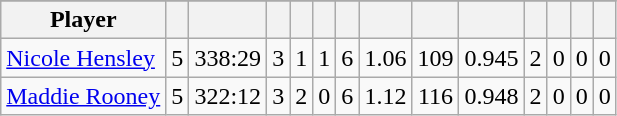<table class="wikitable sortable" style="text-align:center">
<tr>
</tr>
<tr>
<th>Player</th>
<th></th>
<th></th>
<th></th>
<th></th>
<th></th>
<th></th>
<th></th>
<th></th>
<th></th>
<th></th>
<th></th>
<th></th>
<th></th>
</tr>
<tr>
<td style="text-align:left;"><a href='#'>Nicole Hensley</a></td>
<td>5</td>
<td>338:29</td>
<td>3</td>
<td>1</td>
<td>1</td>
<td>6</td>
<td>1.06</td>
<td>109</td>
<td>0.945</td>
<td>2</td>
<td>0</td>
<td>0</td>
<td>0</td>
</tr>
<tr>
<td style="text-align:left;"><a href='#'>Maddie Rooney</a></td>
<td>5</td>
<td>322:12</td>
<td>3</td>
<td>2</td>
<td>0</td>
<td>6</td>
<td>1.12</td>
<td>116</td>
<td>0.948</td>
<td>2</td>
<td>0</td>
<td>0</td>
<td>0</td>
</tr>
</table>
